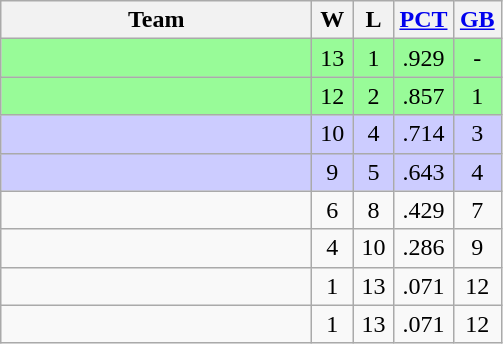<table class="wikitable" style="text-align:center;">
<tr>
<th width=200px>Team</th>
<th width=20px>W</th>
<th width=20px>L</th>
<th width=30px><a href='#'>PCT</a></th>
<th width=25px><a href='#'>GB</a></th>
</tr>
<tr style="background-color:#98fb98;">
<td style="text-align:left;"></td>
<td>13</td>
<td>1</td>
<td>.929</td>
<td>-</td>
</tr>
<tr style="background-color:#98fb98;">
<td style="text-align:left;"></td>
<td>12</td>
<td>2</td>
<td>.857</td>
<td>1</td>
</tr>
<tr style="background-color:#ccccff;">
<td style="text-align:left;"></td>
<td>10</td>
<td>4</td>
<td>.714</td>
<td>3</td>
</tr>
<tr style="background-color:#ccccff;">
<td style="text-align:left;"></td>
<td>9</td>
<td>5</td>
<td>.643</td>
<td>4</td>
</tr>
<tr style="text-align:center;">
<td style="text-align:left;"></td>
<td>6</td>
<td>8</td>
<td>.429</td>
<td>7</td>
</tr>
<tr style="text-align:center;">
<td style="text-align:left;"></td>
<td>4</td>
<td>10</td>
<td>.286</td>
<td>9</td>
</tr>
<tr style="text-align:center;">
<td style="text-align:left;"></td>
<td>1</td>
<td>13</td>
<td>.071</td>
<td>12</td>
</tr>
<tr style="text-align:center;">
<td style="text-align:left;"></td>
<td>1</td>
<td>13</td>
<td>.071</td>
<td>12</td>
</tr>
</table>
